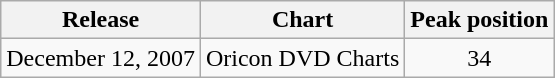<table class="wikitable">
<tr>
<th>Release</th>
<th>Chart</th>
<th>Peak position</th>
</tr>
<tr>
<td>December 12, 2007</td>
<td>Oricon DVD Charts</td>
<td align="center">34</td>
</tr>
</table>
